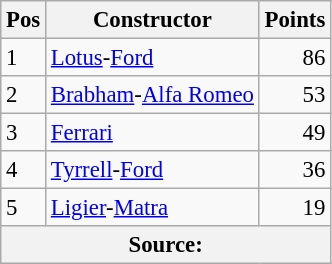<table class="wikitable" style="font-size: 95%;">
<tr>
<th>Pos</th>
<th>Constructor</th>
<th>Points</th>
</tr>
<tr>
<td>1</td>
<td> <a href='#'>Lotus</a>-<a href='#'>Ford</a></td>
<td align="right">86</td>
</tr>
<tr>
<td>2</td>
<td> <a href='#'>Brabham</a>-<a href='#'>Alfa Romeo</a></td>
<td align="right">53</td>
</tr>
<tr>
<td>3</td>
<td> <a href='#'>Ferrari</a></td>
<td align="right">49</td>
</tr>
<tr>
<td>4</td>
<td> <a href='#'>Tyrrell</a>-<a href='#'>Ford</a></td>
<td align="right">36</td>
</tr>
<tr>
<td>5</td>
<td> <a href='#'>Ligier</a>-<a href='#'>Matra</a></td>
<td align="right">19</td>
</tr>
<tr>
<th colspan=4>Source:</th>
</tr>
</table>
